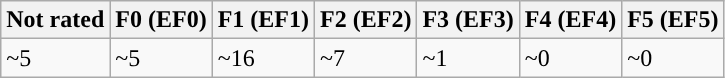<table class="wikitable mw-collapsible">
<tr>
<th>Not rated</th>
<th style="background-color:#">F0 (EF0)</th>
<th style="background-color:#">F1 (EF1)</th>
<th style="background-color:#">F2 (EF2)</th>
<th style="background-color:#">F3 (EF3)</th>
<th style="background-color:#">F4 (EF4)</th>
<th style="background-color:#">F5 (EF5)</th>
</tr>
<tr>
<td>~5</td>
<td>~5</td>
<td>~16</td>
<td>~7</td>
<td>~1</td>
<td>~0</td>
<td>~0</td>
</tr>
</table>
